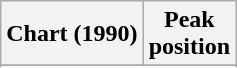<table class="wikitable sortable plainrowheaders">
<tr>
<th>Chart (1990)</th>
<th>Peak<br>position</th>
</tr>
<tr>
</tr>
<tr>
</tr>
</table>
